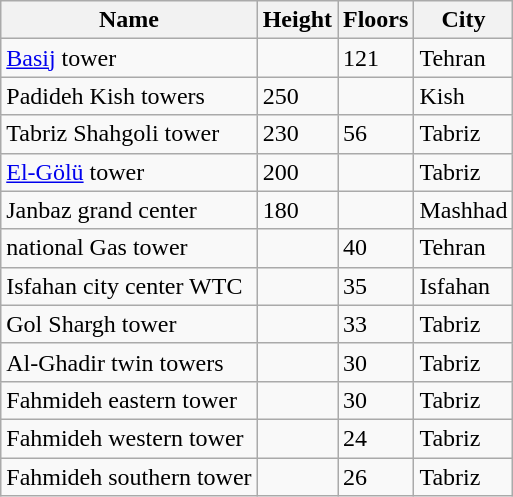<table class="wikitable">
<tr>
<th>Name</th>
<th>Height</th>
<th>Floors</th>
<th>City</th>
</tr>
<tr>
<td><a href='#'>Basij</a> tower</td>
<td></td>
<td>121</td>
<td>Tehran</td>
</tr>
<tr>
<td>Padideh Kish towers</td>
<td>250</td>
<td></td>
<td>Kish</td>
</tr>
<tr>
<td>Tabriz Shahgoli tower</td>
<td>230</td>
<td>56</td>
<td>Tabriz</td>
</tr>
<tr>
<td><a href='#'>El-Gölü</a> tower</td>
<td>200</td>
<td></td>
<td>Tabriz</td>
</tr>
<tr>
<td>Janbaz grand center</td>
<td>180</td>
<td></td>
<td>Mashhad</td>
</tr>
<tr>
<td>national Gas tower</td>
<td></td>
<td>40</td>
<td>Tehran</td>
</tr>
<tr>
<td>Isfahan city center WTC</td>
<td></td>
<td>35</td>
<td>Isfahan</td>
</tr>
<tr>
<td>Gol Shargh tower</td>
<td></td>
<td>33</td>
<td>Tabriz</td>
</tr>
<tr>
<td>Al-Ghadir twin towers</td>
<td></td>
<td>30</td>
<td>Tabriz</td>
</tr>
<tr>
<td>Fahmideh eastern tower</td>
<td></td>
<td>30</td>
<td>Tabriz</td>
</tr>
<tr>
<td>Fahmideh western tower</td>
<td></td>
<td>24</td>
<td>Tabriz</td>
</tr>
<tr>
<td>Fahmideh southern tower</td>
<td></td>
<td>26</td>
<td>Tabriz</td>
</tr>
</table>
